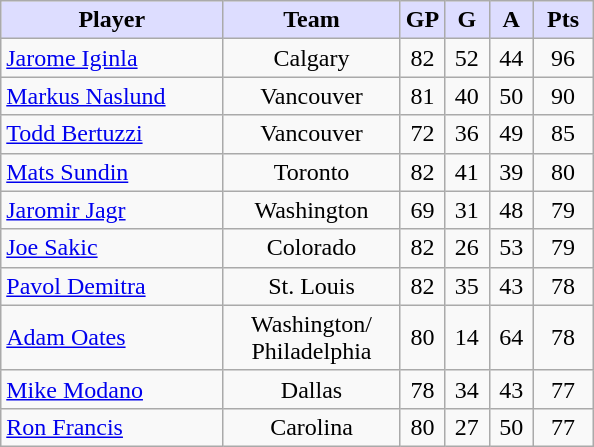<table class="wikitable">
<tr>
<th style="background:#ddf; width:37.5%;">Player</th>
<th style="background:#ddf; width:30%;">Team</th>
<th style="background:#ddf; width:7.5%;">GP</th>
<th style="background:#ddf; width:7.5%;">G</th>
<th style="background:#ddf; width:7.5%;">A</th>
<th style="background:#ddf; width:10%;">Pts</th>
</tr>
<tr style="text-align:center;">
<td style="text-align:left;"><a href='#'>Jarome Iginla</a></td>
<td>Calgary</td>
<td>82</td>
<td>52</td>
<td>44</td>
<td>96</td>
</tr>
<tr style="text-align:center;">
<td style="text-align:left;"><a href='#'>Markus Naslund</a></td>
<td>Vancouver</td>
<td>81</td>
<td>40</td>
<td>50</td>
<td>90</td>
</tr>
<tr style="text-align:center;">
<td style="text-align:left;"><a href='#'>Todd Bertuzzi</a></td>
<td>Vancouver</td>
<td>72</td>
<td>36</td>
<td>49</td>
<td>85</td>
</tr>
<tr style="text-align:center;">
<td style="text-align:left;"><a href='#'>Mats Sundin</a></td>
<td>Toronto</td>
<td>82</td>
<td>41</td>
<td>39</td>
<td>80</td>
</tr>
<tr style="text-align:center;">
<td style="text-align:left;"><a href='#'>Jaromir Jagr</a></td>
<td>Washington</td>
<td>69</td>
<td>31</td>
<td>48</td>
<td>79</td>
</tr>
<tr style="text-align:center;">
<td style="text-align:left;"><a href='#'>Joe Sakic</a></td>
<td>Colorado</td>
<td>82</td>
<td>26</td>
<td>53</td>
<td>79</td>
</tr>
<tr style="text-align:center;">
<td style="text-align:left;"><a href='#'>Pavol Demitra</a></td>
<td>St. Louis</td>
<td>82</td>
<td>35</td>
<td>43</td>
<td>78</td>
</tr>
<tr style="text-align:center;">
<td style="text-align:left;"><a href='#'>Adam Oates</a></td>
<td>Washington/<br>Philadelphia</td>
<td>80</td>
<td>14</td>
<td>64</td>
<td>78</td>
</tr>
<tr style="text-align:center;">
<td style="text-align:left;"><a href='#'>Mike Modano</a></td>
<td>Dallas</td>
<td>78</td>
<td>34</td>
<td>43</td>
<td>77</td>
</tr>
<tr style="text-align:center;">
<td style="text-align:left;"><a href='#'>Ron Francis</a></td>
<td>Carolina</td>
<td>80</td>
<td>27</td>
<td>50</td>
<td>77</td>
</tr>
</table>
